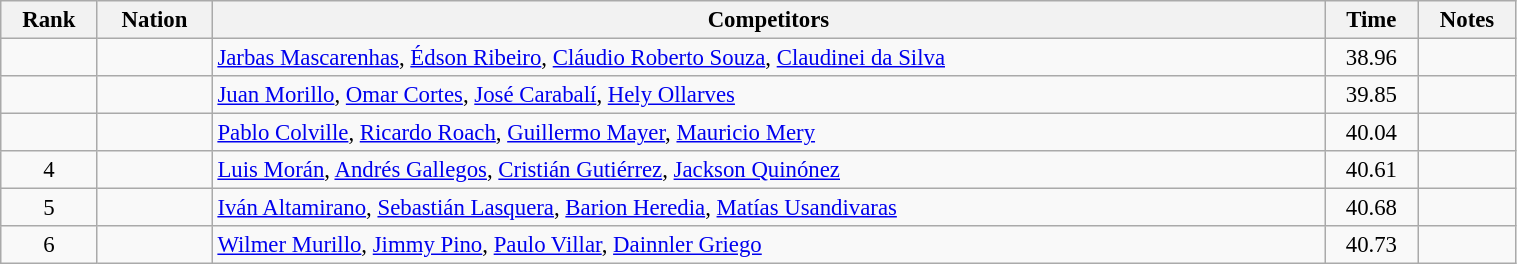<table class="wikitable sortable" width=80% style="text-align:center; font-size:95%">
<tr>
<th>Rank</th>
<th>Nation</th>
<th>Competitors</th>
<th>Time</th>
<th>Notes</th>
</tr>
<tr>
<td></td>
<td align=left></td>
<td align=left><a href='#'>Jarbas Mascarenhas</a>, <a href='#'>Édson Ribeiro</a>, <a href='#'>Cláudio Roberto Souza</a>, <a href='#'>Claudinei da Silva</a></td>
<td>38.96</td>
<td></td>
</tr>
<tr>
<td></td>
<td align=left></td>
<td align=left><a href='#'>Juan Morillo</a>, <a href='#'>Omar Cortes</a>, <a href='#'>José Carabalí</a>, <a href='#'>Hely Ollarves</a></td>
<td>39.85</td>
<td></td>
</tr>
<tr>
<td></td>
<td align=left></td>
<td align=left><a href='#'>Pablo Colville</a>, <a href='#'>Ricardo Roach</a>, <a href='#'>Guillermo Mayer</a>, <a href='#'>Mauricio Mery</a></td>
<td>40.04</td>
<td></td>
</tr>
<tr>
<td>4</td>
<td align=left></td>
<td align=left><a href='#'>Luis Morán</a>, <a href='#'>Andrés Gallegos</a>, <a href='#'>Cristián Gutiérrez</a>, <a href='#'>Jackson Quinónez</a></td>
<td>40.61</td>
<td></td>
</tr>
<tr>
<td>5</td>
<td align=left></td>
<td align=left><a href='#'>Iván Altamirano</a>, <a href='#'>Sebastián Lasquera</a>, <a href='#'>Barion Heredia</a>, <a href='#'>Matías Usandivaras</a></td>
<td>40.68</td>
<td></td>
</tr>
<tr>
<td>6</td>
<td align=left></td>
<td align=left><a href='#'>Wilmer Murillo</a>, <a href='#'>Jimmy Pino</a>, <a href='#'>Paulo Villar</a>, <a href='#'>Dainnler Griego</a></td>
<td>40.73</td>
<td></td>
</tr>
</table>
